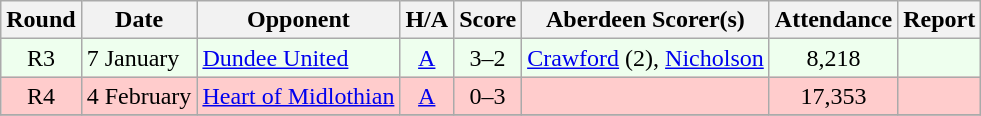<table class="wikitable" style="text-align:center">
<tr>
<th>Round</th>
<th>Date</th>
<th>Opponent</th>
<th>H/A</th>
<th>Score</th>
<th>Aberdeen Scorer(s)</th>
<th>Attendance</th>
<th>Report</th>
</tr>
<tr bgcolor=#EEFFEE>
<td>R3</td>
<td align=left>7 January</td>
<td align=left><a href='#'>Dundee United</a></td>
<td><a href='#'>A</a></td>
<td>3–2</td>
<td align=left><a href='#'>Crawford</a> (2), <a href='#'>Nicholson</a></td>
<td>8,218</td>
<td></td>
</tr>
<tr bgcolor=#FFCCCC>
<td>R4</td>
<td align=left>4 February</td>
<td align=left><a href='#'>Heart of Midlothian</a></td>
<td><a href='#'>A</a></td>
<td>0–3</td>
<td align=left></td>
<td>17,353</td>
<td></td>
</tr>
<tr>
</tr>
</table>
